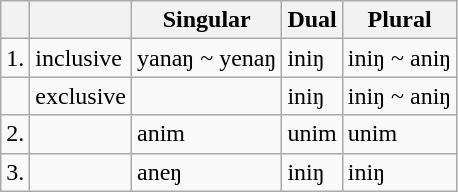<table class="wikitable">
<tr>
<th></th>
<th></th>
<th>Singular</th>
<th>Dual</th>
<th>Plural</th>
</tr>
<tr>
<td>1.</td>
<td>inclusive</td>
<td>yanaŋ ~ yenaŋ</td>
<td>iniŋ</td>
<td>iniŋ ~ aniŋ</td>
</tr>
<tr>
<td></td>
<td>exclusive</td>
<td></td>
<td>iniŋ</td>
<td>iniŋ ~ aniŋ</td>
</tr>
<tr>
<td>2.</td>
<td></td>
<td>anim</td>
<td>unim</td>
<td>unim</td>
</tr>
<tr>
<td>3.</td>
<td></td>
<td>aneŋ</td>
<td>iniŋ</td>
<td>iniŋ</td>
</tr>
</table>
